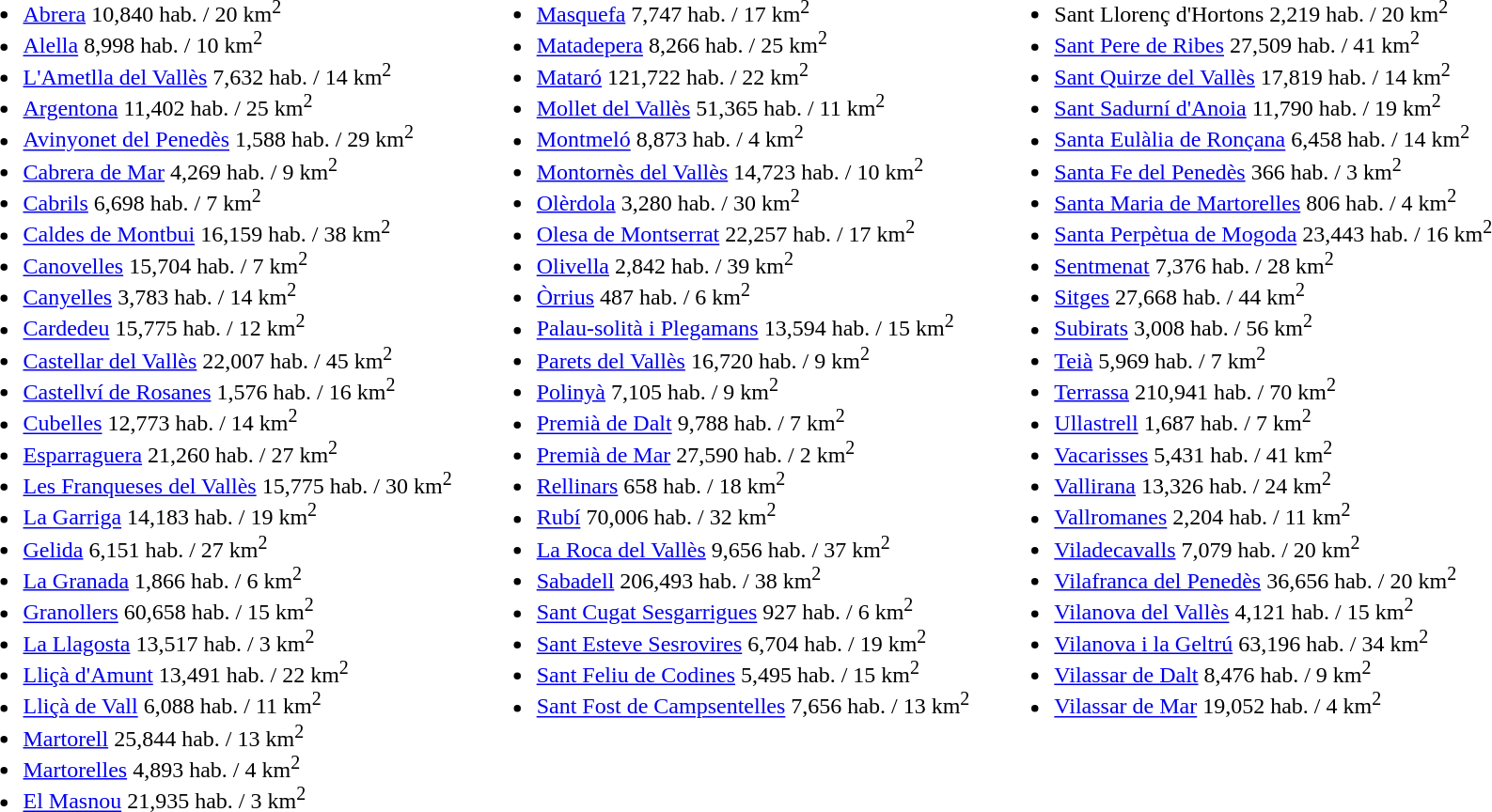<table>
<tr style="vertical-align:  top;">
<td><br><ul><li><a href='#'>Abrera</a> 10,840 hab. / 20 km<sup>2</sup></li><li><a href='#'>Alella</a> 8,998 hab. / 10 km<sup>2</sup></li><li><a href='#'>L'Ametlla del Vallès</a> 7,632 hab. / 14 km<sup>2</sup></li><li><a href='#'>Argentona</a> 11,402 hab. / 25 km<sup>2</sup></li><li><a href='#'>Avinyonet del Penedès</a> 1,588 hab. / 29 km<sup>2</sup></li><li><a href='#'>Cabrera de Mar</a> 4,269 hab. / 9 km<sup>2</sup></li><li><a href='#'>Cabrils</a> 6,698 hab. / 7 km<sup>2</sup></li><li><a href='#'>Caldes de Montbui</a> 16,159 hab. / 38 km<sup>2</sup></li><li><a href='#'>Canovelles</a> 15,704 hab. / 7 km<sup>2</sup></li><li><a href='#'>Canyelles</a> 3,783 hab. / 14 km<sup>2</sup></li><li><a href='#'>Cardedeu</a> 15,775 hab. / 12 km<sup>2</sup></li><li><a href='#'>Castellar del Vallès</a> 22,007 hab. / 45 km<sup>2</sup></li><li><a href='#'>Castellví de Rosanes</a> 1,576 hab. / 16 km<sup>2</sup></li><li><a href='#'>Cubelles</a> 12,773 hab. / 14 km<sup>2</sup></li><li><a href='#'>Esparraguera</a> 21,260 hab. / 27 km<sup>2</sup></li><li><a href='#'>Les Franqueses del Vallès</a> 15,775 hab. / 30 km<sup>2</sup></li><li><a href='#'>La Garriga</a> 14,183 hab. / 19 km<sup>2</sup></li><li><a href='#'>Gelida</a> 6,151 hab. / 27 km<sup>2</sup></li><li><a href='#'>La Granada</a> 1,866 hab. / 6 km<sup>2</sup></li><li><a href='#'>Granollers</a> 60,658 hab. / 15 km<sup>2</sup></li><li><a href='#'>La Llagosta</a> 13,517 hab. / 3 km<sup>2</sup></li><li><a href='#'>Lliçà d'Amunt</a> 13,491 hab. / 22 km<sup>2</sup></li><li><a href='#'>Lliçà de Vall</a> 6,088 hab. / 11 km<sup>2</sup></li><li><a href='#'>Martorell</a> 25,844 hab. / 13 km<sup>2</sup></li><li><a href='#'>Martorelles</a> 4,893 hab. / 4 km<sup>2</sup></li><li><a href='#'>El Masnou</a> 21,935 hab. / 3 km<sup>2</sup></li></ul></td>
<td>   </td>
<td><br><ul><li><a href='#'>Masquefa</a> 7,747 hab. / 17 km<sup>2</sup></li><li><a href='#'>Matadepera</a> 8,266 hab. / 25 km<sup>2</sup></li><li><a href='#'>Mataró</a> 121,722 hab. / 22 km<sup>2</sup></li><li><a href='#'>Mollet del Vallès</a> 51,365 hab. / 11 km<sup>2</sup></li><li><a href='#'>Montmeló</a> 8,873 hab. / 4 km<sup>2</sup></li><li><a href='#'>Montornès del Vallès</a> 14,723 hab. / 10 km<sup>2</sup></li><li><a href='#'>Olèrdola</a> 3,280 hab. / 30 km<sup>2</sup></li><li><a href='#'>Olesa de Montserrat</a> 22,257 hab. / 17 km<sup>2</sup></li><li><a href='#'>Olivella</a> 2,842 hab. / 39 km<sup>2</sup></li><li><a href='#'>Òrrius</a> 487 hab. / 6 km<sup>2</sup></li><li><a href='#'>Palau-solità i Plegamans</a> 13,594 hab. / 15 km<sup>2</sup></li><li><a href='#'>Parets del Vallès</a> 16,720 hab. / 9 km<sup>2</sup></li><li><a href='#'>Polinyà</a> 7,105 hab. / 9 km<sup>2</sup></li><li><a href='#'>Premià de Dalt</a> 9,788 hab. / 7 km<sup>2</sup></li><li><a href='#'>Premià de Mar</a> 27,590 hab. / 2 km<sup>2</sup></li><li><a href='#'>Rellinars</a> 658 hab. / 18 km<sup>2</sup></li><li><a href='#'>Rubí</a> 70,006 hab. / 32 km<sup>2</sup></li><li><a href='#'>La Roca del Vallès</a> 9,656 hab. / 37 km<sup>2</sup></li><li><a href='#'>Sabadell</a> 206,493 hab. / 38 km<sup>2</sup></li><li><a href='#'>Sant Cugat Sesgarrigues</a> 927 hab. / 6 km<sup>2</sup></li><li><a href='#'>Sant Esteve Sesrovires</a> 6,704 hab. / 19 km<sup>2</sup></li><li><a href='#'>Sant Feliu de Codines</a> 5,495 hab. / 15 km<sup>2</sup></li><li><a href='#'>Sant Fost de Campsentelles</a> 7,656 hab. / 13 km<sup>2</sup></li></ul></td>
<td>   </td>
<td><br><ul><li>Sant Llorenç d'Hortons 2,219 hab. / 20 km<sup>2</sup></li><li><a href='#'>Sant Pere de Ribes</a> 27,509 hab. / 41 km<sup>2</sup></li><li><a href='#'>Sant Quirze del Vallès</a> 17,819 hab. / 14 km<sup>2</sup></li><li><a href='#'>Sant Sadurní d'Anoia</a> 11,790 hab. / 19 km<sup>2</sup></li><li><a href='#'>Santa Eulàlia de Ronçana</a> 6,458 hab. / 14 km<sup>2</sup></li><li><a href='#'>Santa Fe del Penedès</a> 366 hab. / 3 km<sup>2</sup></li><li><a href='#'>Santa Maria de Martorelles</a> 806 hab. / 4 km<sup>2</sup></li><li><a href='#'>Santa Perpètua de Mogoda</a> 23,443 hab. / 16 km<sup>2</sup></li><li><a href='#'>Sentmenat</a> 7,376 hab. / 28 km<sup>2</sup></li><li><a href='#'>Sitges</a> 27,668 hab. / 44 km<sup>2</sup></li><li><a href='#'>Subirats</a> 3,008 hab. / 56 km<sup>2</sup></li><li><a href='#'>Teià</a> 5,969 hab. / 7 km<sup>2</sup></li><li><a href='#'>Terrassa</a> 210,941 hab. / 70 km<sup>2</sup></li><li><a href='#'>Ullastrell</a> 1,687 hab. / 7 km<sup>2</sup></li><li><a href='#'>Vacarisses</a> 5,431 hab. / 41 km<sup>2</sup></li><li><a href='#'>Vallirana</a> 13,326 hab. / 24 km<sup>2</sup></li><li><a href='#'>Vallromanes</a> 2,204 hab. / 11 km<sup>2</sup></li><li><a href='#'>Viladecavalls</a> 7,079 hab. / 20 km<sup>2</sup></li><li><a href='#'>Vilafranca del Penedès</a> 36,656 hab. / 20 km<sup>2</sup></li><li><a href='#'>Vilanova del Vallès</a> 4,121 hab. / 15 km<sup>2</sup></li><li><a href='#'>Vilanova i la Geltrú</a> 63,196 hab. / 34 km<sup>2</sup></li><li><a href='#'>Vilassar de Dalt</a> 8,476 hab. / 9 km<sup>2</sup></li><li><a href='#'>Vilassar de Mar</a> 19,052 hab. / 4 km<sup>2</sup></li></ul></td>
</tr>
</table>
